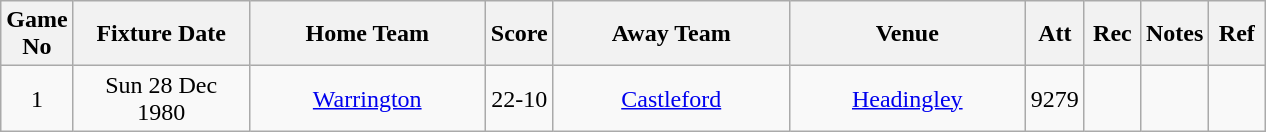<table class="wikitable" style="text-align:center;">
<tr>
<th width=10 abbr="No">Game No</th>
<th width=110 abbr="Date">Fixture Date</th>
<th width=150 abbr="Home Team">Home Team</th>
<th width=20 abbr="Score">Score</th>
<th width=150 abbr="Away Team">Away Team</th>
<th width=150 abbr="Venue">Venue</th>
<th width=30 abbr="Att">Att</th>
<th width=30 abbr="Rec">Rec</th>
<th width=20 abbr="Notes">Notes</th>
<th width=30 abbr="Ref">Ref</th>
</tr>
<tr>
<td>1</td>
<td>Sun 28 Dec 1980</td>
<td><a href='#'>Warrington</a></td>
<td>22-10</td>
<td><a href='#'>Castleford</a></td>
<td><a href='#'>Headingley</a></td>
<td>9279</td>
<td></td>
<td></td>
<td></td>
</tr>
</table>
